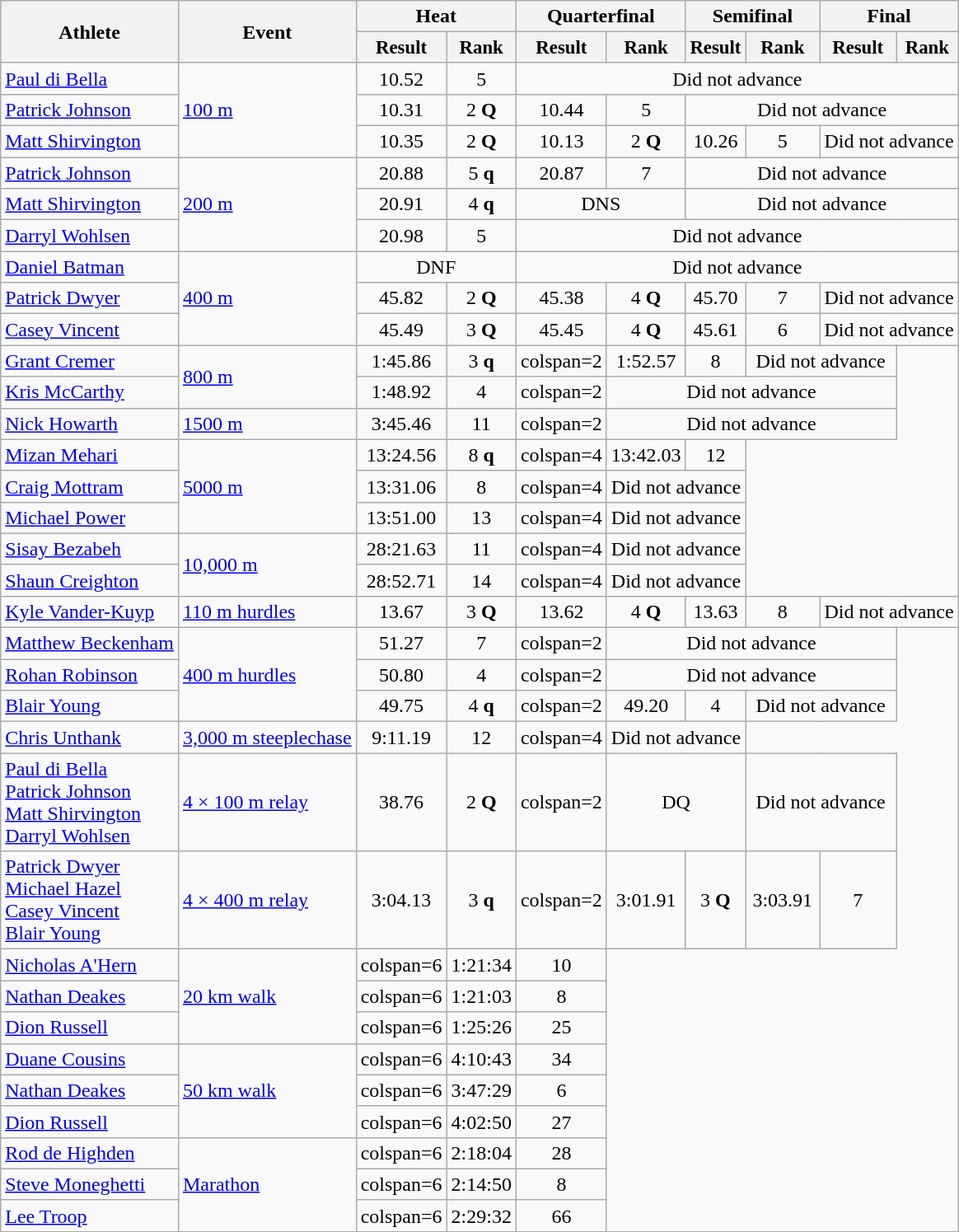<table class="wikitable" style="font-size:100%;">
<tr>
<th rowspan="2">Athlete</th>
<th rowspan="2">Event</th>
<th colspan="2">Heat</th>
<th colspan="2">Quarterfinal</th>
<th colspan="2">Semifinal</th>
<th colspan="2">Final</th>
</tr>
<tr style="font-size:95%">
<th>Result</th>
<th>Rank</th>
<th>Result</th>
<th>Rank</th>
<th>Result</th>
<th>Rank</th>
<th>Result</th>
<th>Rank</th>
</tr>
<tr align=center>
<td align=left><a href='#'>Paul di Bella</a></td>
<td align=left rowspan=3><a href='#'>100 m</a></td>
<td>10.52</td>
<td>5</td>
<td colspan=6>Did not advance</td>
</tr>
<tr align=center>
<td align=left><a href='#'>Patrick Johnson</a></td>
<td>10.31</td>
<td>2 <strong>Q</strong></td>
<td>10.44</td>
<td>5</td>
<td colspan=4>Did not advance</td>
</tr>
<tr align=center>
<td align=left><a href='#'>Matt Shirvington</a></td>
<td>10.35</td>
<td>2 <strong>Q</strong></td>
<td>10.13</td>
<td>2 <strong>Q</strong></td>
<td>10.26</td>
<td>5</td>
<td colspan=2>Did not advance</td>
</tr>
<tr align=center>
<td align=left><a href='#'>Patrick Johnson</a></td>
<td align=left rowspan=3><a href='#'>200 m</a></td>
<td>20.88</td>
<td>5 <strong>q</strong></td>
<td>20.87</td>
<td>7</td>
<td colspan=4>Did not advance</td>
</tr>
<tr align=center>
<td align=left><a href='#'>Matt Shirvington</a></td>
<td>20.91</td>
<td>4 <strong>q</strong></td>
<td colspan=2>DNS</td>
<td colspan=4>Did not advance</td>
</tr>
<tr align=center>
<td align=left><a href='#'>Darryl Wohlsen</a></td>
<td>20.98</td>
<td>5</td>
<td colspan=6>Did not advance</td>
</tr>
<tr align=center>
<td align=left><a href='#'>Daniel Batman</a></td>
<td align=left rowspan=3><a href='#'>400 m</a></td>
<td colspan=2>DNF</td>
<td colspan=6>Did not advance</td>
</tr>
<tr align=center>
<td align=left><a href='#'>Patrick Dwyer</a></td>
<td>45.82</td>
<td>2 <strong>Q</strong></td>
<td>45.38</td>
<td>4 <strong>Q</strong></td>
<td>45.70</td>
<td>7</td>
<td colspan=2>Did not advance</td>
</tr>
<tr align=center>
<td align=left><a href='#'>Casey Vincent</a></td>
<td>45.49</td>
<td>3 <strong>Q</strong></td>
<td>45.45</td>
<td>4 <strong>Q</strong></td>
<td>45.61</td>
<td>6</td>
<td colspan=2>Did not advance</td>
</tr>
<tr align=center>
<td align=left><a href='#'>Grant Cremer</a></td>
<td align=left rowspan=2><a href='#'>800 m</a></td>
<td>1:45.86</td>
<td>3 <strong>q</strong></td>
<td>colspan=2 </td>
<td>1:52.57</td>
<td>8</td>
<td colspan=2>Did not advance</td>
</tr>
<tr align=center>
<td align=left><a href='#'>Kris McCarthy</a></td>
<td>1:48.92</td>
<td>4</td>
<td>colspan=2 </td>
<td colspan=4>Did not advance</td>
</tr>
<tr align=center>
<td align=left><a href='#'>Nick Howarth</a></td>
<td align=left><a href='#'>1500 m</a></td>
<td>3:45.46</td>
<td>11</td>
<td>colspan=2 </td>
<td colspan=4>Did not advance</td>
</tr>
<tr align=center>
<td align=left><a href='#'>Mizan Mehari</a></td>
<td align=left rowspan=3><a href='#'>5000 m</a></td>
<td>13:24.56</td>
<td>8 <strong>q</strong></td>
<td>colspan=4 </td>
<td>13:42.03</td>
<td>12</td>
</tr>
<tr align=center>
<td align=left><a href='#'>Craig Mottram</a></td>
<td>13:31.06</td>
<td>8</td>
<td>colspan=4 </td>
<td colspan=2>Did not advance</td>
</tr>
<tr align=center>
<td align=left><a href='#'>Michael Power</a></td>
<td>13:51.00</td>
<td>13</td>
<td>colspan=4 </td>
<td colspan=2>Did not advance</td>
</tr>
<tr align=center>
<td align=left><a href='#'>Sisay Bezabeh</a></td>
<td align=left rowspan=2><a href='#'>10,000 m</a></td>
<td>28:21.63</td>
<td>11</td>
<td>colspan=4 </td>
<td colspan=2>Did not advance</td>
</tr>
<tr align=center>
<td align=left><a href='#'>Shaun Creighton</a></td>
<td>28:52.71</td>
<td>14</td>
<td>colspan=4 </td>
<td colspan=2>Did not advance</td>
</tr>
<tr align=center>
<td align=left><a href='#'>Kyle Vander-Kuyp</a></td>
<td align=left><a href='#'>110 m hurdles</a></td>
<td>13.67</td>
<td>3 <strong>Q</strong></td>
<td>13.62</td>
<td>4 <strong>Q</strong></td>
<td>13.63</td>
<td>8</td>
<td COLSPAN=2>Did not advance</td>
</tr>
<tr align=center>
<td align=left><a href='#'>Matthew Beckenham</a></td>
<td align=left rowspan=3><a href='#'>400 m hurdles</a></td>
<td>51.27</td>
<td>7</td>
<td>colspan=2 </td>
<td colspan=4>Did not advance</td>
</tr>
<tr align=center>
<td align=left><a href='#'>Rohan Robinson</a></td>
<td>50.80</td>
<td>4</td>
<td>colspan=2 </td>
<td colspan=4>Did not advance</td>
</tr>
<tr align=center>
<td align=left><a href='#'>Blair Young</a></td>
<td>49.75</td>
<td>4 <strong>q</strong></td>
<td>colspan=2 </td>
<td>49.20</td>
<td>4</td>
<td colspan=2>Did not advance</td>
</tr>
<tr align=center>
<td align=left><a href='#'>Chris Unthank</a></td>
<td><a href='#'>3,000 m steeplechase</a></td>
<td>9:11.19</td>
<td>12</td>
<td>colspan=4 </td>
<td colspan=2>Did not advance</td>
</tr>
<tr align=center>
<td align=left><a href='#'>Paul di Bella</a><br><a href='#'>Patrick Johnson</a><br><a href='#'>Matt Shirvington</a><br><a href='#'>Darryl Wohlsen</a></td>
<td align=left><a href='#'>4 × 100 m relay</a></td>
<td>38.76</td>
<td>2 <strong>Q</strong></td>
<td>colspan=2 </td>
<td colspan=2>DQ</td>
<td colspan=2>Did not advance</td>
</tr>
<tr align=center>
<td align=left><a href='#'>Patrick Dwyer</a><br><a href='#'>Michael Hazel</a><br><a href='#'>Casey Vincent</a><br><a href='#'>Blair Young</a></td>
<td align=left><a href='#'>4 × 400 m relay</a></td>
<td>3:04.13</td>
<td>3 <strong>q</strong></td>
<td>colspan=2 </td>
<td>3:01.91</td>
<td>3 <strong>Q</strong></td>
<td>3:03.91</td>
<td>7</td>
</tr>
<tr ALIGN=CENTER>
<td align=left><a href='#'>Nicholas A'Hern</a></td>
<td align=left rowspan=3><a href='#'>20 km walk</a></td>
<td>colspan=6 </td>
<td>1:21:34</td>
<td>10</td>
</tr>
<tr align=center>
<td align=left><a href='#'>Nathan Deakes</a></td>
<td>colspan=6 </td>
<td>1:21:03</td>
<td>8</td>
</tr>
<tr align=center>
<td align=left><a href='#'>Dion Russell</a></td>
<td>colspan=6 </td>
<td>1:25:26</td>
<td>25</td>
</tr>
<tr align=center>
<td align=left><a href='#'>Duane Cousins</a></td>
<td align=left rowspan=3><a href='#'>50 km walk</a></td>
<td>colspan=6 </td>
<td>4:10:43</td>
<td>34</td>
</tr>
<tr align=center>
<td align=left><a href='#'>Nathan Deakes</a></td>
<td>colspan=6 </td>
<td>3:47:29</td>
<td>6</td>
</tr>
<tr align=center>
<td align=left><a href='#'>Dion Russell</a></td>
<td>colspan=6 </td>
<td>4:02:50</td>
<td>27</td>
</tr>
<tr align=center>
<td align=left><a href='#'>Rod de Highden</a></td>
<td align=left rowspan=3><a href='#'>Marathon</a></td>
<td>colspan=6 </td>
<td>2:18:04</td>
<td>28</td>
</tr>
<tr align=center>
<td align=left><a href='#'>Steve Moneghetti</a></td>
<td>colspan=6 </td>
<td>2:14:50</td>
<td>8</td>
</tr>
<tr align=center>
<td align=left><a href='#'>Lee Troop</a></td>
<td>colspan=6 </td>
<td>2:29:32</td>
<td>66</td>
</tr>
</table>
